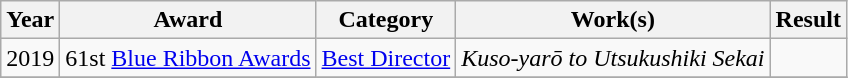<table class="wikitable sortable">
<tr>
<th>Year</th>
<th>Award</th>
<th>Category</th>
<th>Work(s)</th>
<th>Result</th>
</tr>
<tr>
<td rowspan=1>2019</td>
<td>61st <a href='#'>Blue Ribbon Awards</a></td>
<td><a href='#'>Best Director</a></td>
<td><em>Kuso-yarō to Utsukushiki Sekai</em></td>
<td></td>
</tr>
<tr>
</tr>
</table>
